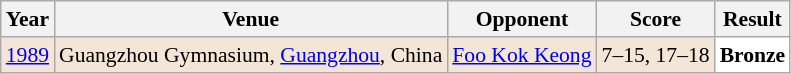<table class="sortable wikitable" style="font-size: 90%;">
<tr>
<th>Year</th>
<th>Venue</th>
<th>Opponent</th>
<th>Score</th>
<th>Result</th>
</tr>
<tr style="background:#F3E6D7">
<td align="center"><a href='#'>1989</a></td>
<td align="left">Guangzhou Gymnasium, <a href='#'>Guangzhou</a>, China</td>
<td align="left"> <a href='#'>Foo Kok Keong</a></td>
<td align="left">7–15, 17–18</td>
<td style="text-align:left; background:white"> <strong>Bronze</strong></td>
</tr>
</table>
